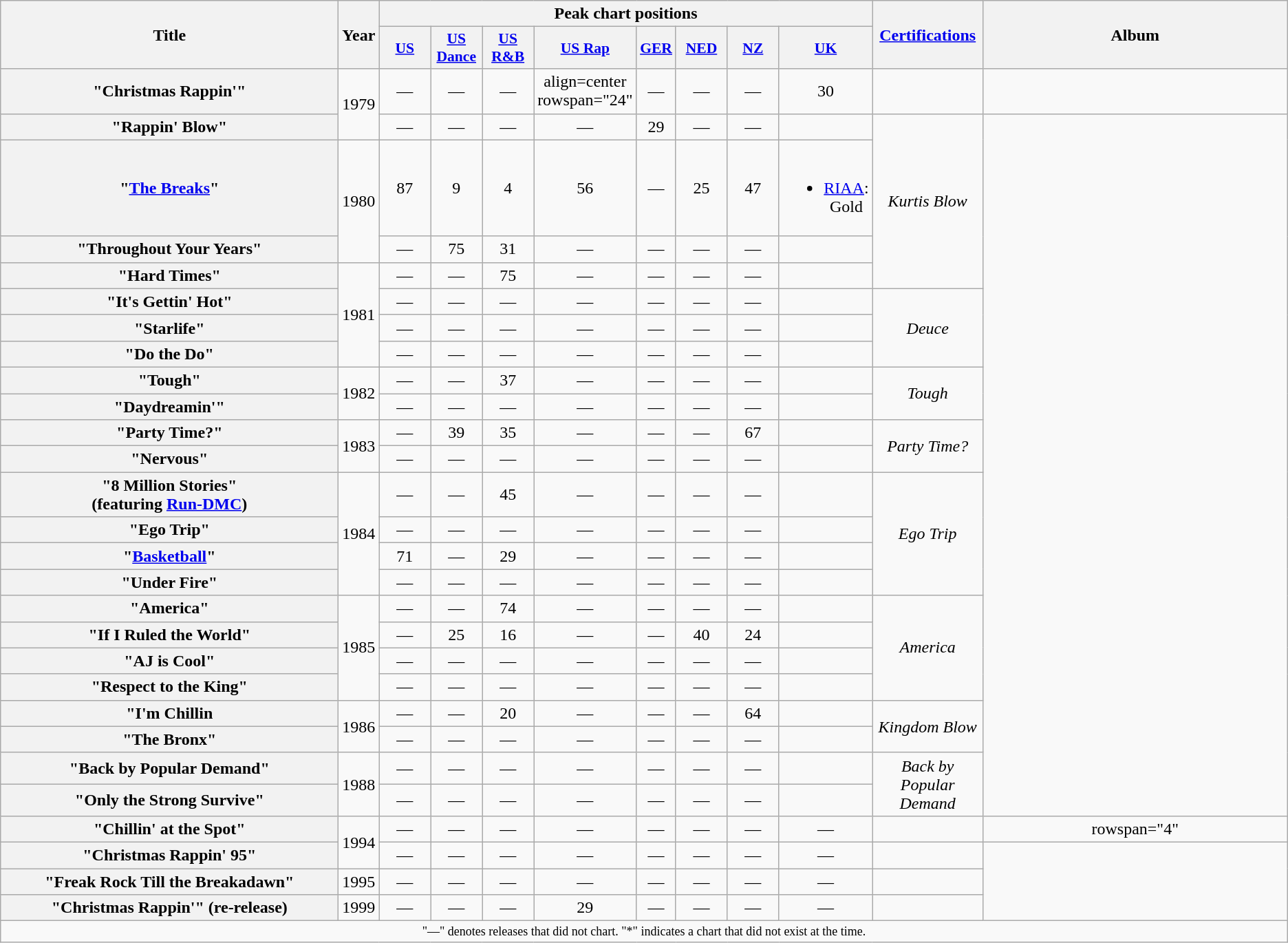<table class="wikitable plainrowheaders" style="text-align:center;" border="1">
<tr>
<th scope="col" rowspan="2" style="width:20em;">Title</th>
<th scope="col" rowspan="2" style="width:1em;">Year</th>
<th scope="col" colspan="8">Peak chart positions</th>
<th rowspan="2"><a href='#'>Certifications</a></th>
<th scope="col" rowspan="2" style="width:18em;">Album</th>
</tr>
<tr>
<th scope="col" style="width:3em;font-size:90%;"><a href='#'>US</a><br></th>
<th scope="col" style="width:3em;font-size:90%;"><a href='#'>US Dance</a><br></th>
<th scope="col" style="width:3em;font-size:90%;"><a href='#'>US R&B</a><br></th>
<th scope="col" style="width:3em;font-size:90%;"><a href='#'>US Rap</a><br></th>
<th style="width:2em;font-size:90%;"><a href='#'>GER</a><br></th>
<th scope="col" style="width:3em;font-size:90%;"><a href='#'>NED</a><br></th>
<th scope="col" style="width:3em;font-size:90%;"><a href='#'>NZ</a><br></th>
<th style="width:2em;font-size:90%;"><a href='#'>UK</a><br></th>
</tr>
<tr>
<th scope="row">"Christmas Rappin'"</th>
<td rowspan="2">1979</td>
<td align=center>—</td>
<td align=center>—</td>
<td align=center>―</td>
<td>align=center rowspan="24" </td>
<td align=center>—</td>
<td align=center>—</td>
<td align=center>―</td>
<td align=center>30</td>
<td></td>
<td></td>
</tr>
<tr>
<th scope="row">"Rappin' Blow"</th>
<td align=center>—</td>
<td align=center>—</td>
<td align=center>—</td>
<td align=center>—</td>
<td align=center>29</td>
<td align=center>―</td>
<td align=center>—</td>
<td></td>
<td rowspan="4"><em>Kurtis Blow</em></td>
</tr>
<tr>
<th scope="row">"<a href='#'>The Breaks</a>"</th>
<td rowspan="2">1980</td>
<td align=center>87</td>
<td align=center>9</td>
<td align=center>4</td>
<td align=center>56</td>
<td align=center>—</td>
<td align=center>25</td>
<td align=center>47</td>
<td><br><ul><li><a href='#'>RIAA</a>: Gold</li></ul></td>
</tr>
<tr>
<th scope="row">"Throughout Your Years"</th>
<td align=center>—</td>
<td align=center>75</td>
<td align=center>31</td>
<td align=center>—</td>
<td align=center>—</td>
<td align=center>―</td>
<td align=center>—</td>
<td></td>
</tr>
<tr>
<th scope="row">"Hard Times"</th>
<td rowspan="4">1981</td>
<td align=center>―</td>
<td align=center>—</td>
<td align=center>75</td>
<td align=center>—</td>
<td align=center>—</td>
<td align=center>―</td>
<td align=center>—</td>
<td></td>
</tr>
<tr>
<th scope="row">"It's Gettin' Hot"</th>
<td align=center>―</td>
<td align=center>—</td>
<td align=center>—</td>
<td align=center>—</td>
<td align=center>—</td>
<td align=center>―</td>
<td align=center>—</td>
<td></td>
<td rowspan="3"><em>Deuce</em></td>
</tr>
<tr>
<th scope="row">"Starlife"</th>
<td align=center>―</td>
<td align=center>—</td>
<td align=center>—</td>
<td align=center>―</td>
<td align=center>—</td>
<td align=center>—</td>
<td align=center>―</td>
<td></td>
</tr>
<tr>
<th scope="row">"Do the Do"</th>
<td align=center>―</td>
<td align=center>—</td>
<td align=center>—</td>
<td align=center>—</td>
<td align=center>—</td>
<td align=center>―</td>
<td align=center>—</td>
<td></td>
</tr>
<tr>
<th scope="row">"Tough"</th>
<td rowspan="2">1982</td>
<td align=center>—</td>
<td align=center>—</td>
<td align=center>37</td>
<td align=center>—</td>
<td align=center>—</td>
<td align=center>―</td>
<td align=center>—</td>
<td></td>
<td rowspan="2"><em>Tough</em></td>
</tr>
<tr>
<th scope="row">"Daydreamin'"</th>
<td align=center>—</td>
<td align=center>—</td>
<td align=center>—</td>
<td align=center>—</td>
<td align=center>—</td>
<td align=center>―</td>
<td align=center>—</td>
<td></td>
</tr>
<tr>
<th scope="row">"Party Time?"</th>
<td rowspan="2">1983</td>
<td align=center>—</td>
<td align=center>39</td>
<td align=center>35</td>
<td align=center>—</td>
<td align=center>—</td>
<td align=center>―</td>
<td align=center>67</td>
<td></td>
<td rowspan="2"><em>Party Time?</em></td>
</tr>
<tr>
<th scope="row">"Nervous"</th>
<td align=center>—</td>
<td align=center>—</td>
<td align=center>―</td>
<td align=center>—</td>
<td align=center>—</td>
<td align=center>―</td>
<td align=center>—</td>
<td></td>
</tr>
<tr>
<th scope="row">"8 Million Stories"<br><span>(featuring <a href='#'>Run-DMC</a>)</span></th>
<td rowspan="4">1984</td>
<td align=center>—</td>
<td align=center>—</td>
<td align=center>45</td>
<td align=center>—</td>
<td align=center>—</td>
<td align=center>―</td>
<td align=center>—</td>
<td></td>
<td rowspan="4"><em>Ego Trip</em></td>
</tr>
<tr>
<th scope="row">"Ego Trip"</th>
<td align=center>—</td>
<td align=center>—</td>
<td align=center>—</td>
<td align=center>—</td>
<td align=center>—</td>
<td align=center>―</td>
<td align=center>—</td>
<td></td>
</tr>
<tr>
<th scope="row">"<a href='#'>Basketball</a>"</th>
<td align=center>71</td>
<td align=center>—</td>
<td align=center>29</td>
<td align=center>—</td>
<td align=center>—</td>
<td align=center>―</td>
<td align=center>—</td>
<td></td>
</tr>
<tr>
<th scope="row">"Under Fire"</th>
<td align=center>—</td>
<td align=center>—</td>
<td align=center>—</td>
<td align=center>―</td>
<td align=center>—</td>
<td align=center>―</td>
<td align=center>—</td>
<td></td>
</tr>
<tr>
<th scope="row">"America"</th>
<td rowspan="4">1985</td>
<td align=center>―</td>
<td align=center>—</td>
<td align=center>74</td>
<td align=center>―</td>
<td align=center>—</td>
<td align=center>―</td>
<td align=center>—</td>
<td></td>
<td rowspan="4"><em>America</em></td>
</tr>
<tr>
<th scope="row">"If I Ruled the World"</th>
<td align=center>—</td>
<td align=center>25</td>
<td align=center>16</td>
<td align=center>—</td>
<td align=center>—</td>
<td align=center>40</td>
<td align=center>24</td>
<td></td>
</tr>
<tr>
<th scope="row">"AJ is Cool"</th>
<td align=center>—</td>
<td align=center>—</td>
<td align=center>—</td>
<td align=center>—</td>
<td align=center>—</td>
<td align=center>—</td>
<td align=center>—</td>
<td></td>
</tr>
<tr>
<th scope="row">"Respect to the King"</th>
<td align=center>—</td>
<td align=center>—</td>
<td align=center>—</td>
<td align=center>—</td>
<td align=center>—</td>
<td align=center>—</td>
<td align=center>—</td>
<td></td>
</tr>
<tr>
<th scope="row">"I'm Chillin</th>
<td rowspan="2">1986</td>
<td align=center>―</td>
<td align=center>—</td>
<td align=center>20</td>
<td align=center>—</td>
<td align=center>—</td>
<td align=center>―</td>
<td align=center>64</td>
<td></td>
<td rowspan="2"><em>Kingdom Blow</em></td>
</tr>
<tr>
<th scope="row">"The Bronx"</th>
<td align=center>―</td>
<td align=center>—</td>
<td align=center>―</td>
<td align=center>—</td>
<td align=center>—</td>
<td align=center>―</td>
<td align=center>—</td>
<td></td>
</tr>
<tr>
<th scope="row">"Back by Popular Demand"</th>
<td rowspan="2">1988</td>
<td align=center>―</td>
<td align=center>—</td>
<td align=center>―</td>
<td align=center>—</td>
<td align=center>—</td>
<td align=center>―</td>
<td align=center>—</td>
<td></td>
<td rowspan="2"><em>Back by Popular Demand</em></td>
</tr>
<tr>
<th scope="row">"Only the Strong Survive"</th>
<td align=center>―</td>
<td align=center>—</td>
<td align=center>―</td>
<td align=center>—</td>
<td align=center>—</td>
<td align=center>―</td>
<td align=center>—</td>
<td></td>
</tr>
<tr>
<th scope="row">"Chillin' at the Spot"</th>
<td rowspan="2">1994</td>
<td align=center>—</td>
<td align=center>—</td>
<td align=center>―</td>
<td align=center>—</td>
<td align=center>—</td>
<td align=center>—</td>
<td align=center>―</td>
<td align=center>—</td>
<td></td>
<td>rowspan="4" </td>
</tr>
<tr>
<th scope="row">"Christmas Rappin' 95"</th>
<td align=center>―</td>
<td align=center>—</td>
<td align=center>―</td>
<td align=center>—</td>
<td align=center>—</td>
<td align=center>—</td>
<td align=center>―</td>
<td align=center>—</td>
<td></td>
</tr>
<tr>
<th scope="row">"Freak Rock Till the Breakadawn"</th>
<td rowspan="1">1995</td>
<td align=center>―</td>
<td align=center>—</td>
<td align=center>―</td>
<td align=center>—</td>
<td align=center>—</td>
<td align=center>—</td>
<td align=center>―</td>
<td align=center>—</td>
<td></td>
</tr>
<tr>
<th scope="row">"Christmas Rappin'" (re-release)</th>
<td>1999</td>
<td align=center>—</td>
<td align=center>—</td>
<td align=center>―</td>
<td align=center>29</td>
<td align=center>—</td>
<td align=center>—</td>
<td align=center>―</td>
<td align=center>—</td>
<td></td>
</tr>
<tr>
<td colspan="12" style="text-align:center; font-size:9pt;">"—" denotes releases that did not chart. "*" indicates a chart that did not exist at the time.</td>
</tr>
</table>
